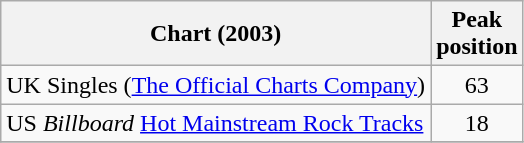<table class="wikitable">
<tr>
<th>Chart (2003)</th>
<th>Peak<br>position</th>
</tr>
<tr>
<td>UK Singles (<a href='#'>The Official Charts Company</a>)</td>
<td style="text-align:center;">63</td>
</tr>
<tr>
<td>US <em>Billboard</em> <a href='#'>Hot Mainstream Rock Tracks</a></td>
<td align="center">18</td>
</tr>
<tr>
</tr>
</table>
